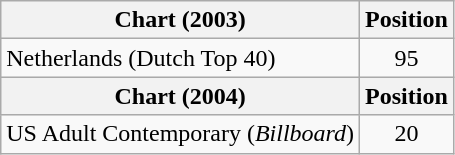<table class="wikitable">
<tr>
<th>Chart (2003)</th>
<th>Position</th>
</tr>
<tr>
<td>Netherlands (Dutch Top 40)</td>
<td align="center">95</td>
</tr>
<tr>
<th>Chart (2004)</th>
<th>Position</th>
</tr>
<tr>
<td>US Adult Contemporary (<em>Billboard</em>)</td>
<td align="center">20</td>
</tr>
</table>
